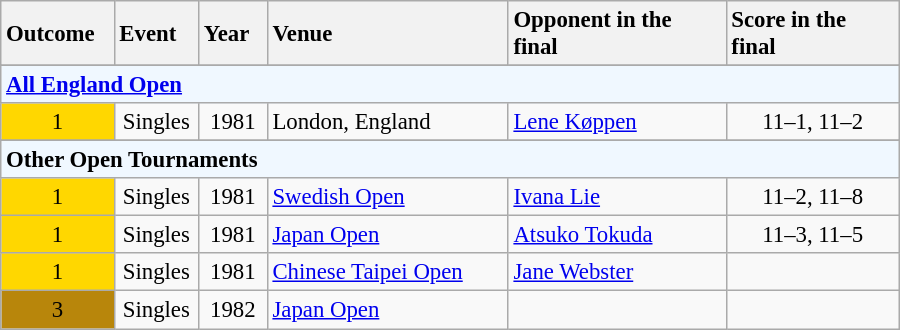<table class="wikitable" width="600px" style="font-size: 95%;">
<tr>
<th style="text-align:left" width="70px">Outcome</th>
<th style="text-align:left" width="50px">Event</th>
<th style="text-align:left" width="40px">Year</th>
<th style="text-align:left" width="170px">Venue</th>
<th style="text-align:left" width="150px">Opponent in the final</th>
<th style="text-align:left" width="120px">Score in the final</th>
</tr>
<tr>
</tr>
<tr style="background:#F0F8FF">
<td style=text-align:left" colspan="6"><strong><a href='#'>All England Open</a></strong></td>
</tr>
<tr>
<td style="text-align:center; background:gold">1</td>
<td style="text-align:center">Singles</td>
<td style="text-align:center">1981</td>
<td style="text-align:left"> London, England</td>
<td> <a href='#'>Lene Køppen</a></td>
<td style="text-align:center">11–1, 11–2</td>
</tr>
<tr>
</tr>
<tr style="background:#F0F8FF">
<td style=text-align:left" colspan="6"><strong>Other Open Tournaments</strong></td>
</tr>
<tr>
<td style="text-align:center; background:gold">1</td>
<td style="text-align:center">Singles</td>
<td style="text-align:center">1981</td>
<td style="text-align:left"> <a href='#'>Swedish Open</a></td>
<td> <a href='#'>Ivana Lie</a></td>
<td style="text-align:center">11–2, 11–8</td>
</tr>
<tr>
<td style="text-align:center; background:gold">1</td>
<td style="text-align:center">Singles</td>
<td style="text-align:center">1981</td>
<td style="text-align:left"> <a href='#'>Japan Open</a></td>
<td> <a href='#'>Atsuko Tokuda</a></td>
<td style="text-align:center">11–3, 11–5</td>
</tr>
<tr>
<td style="text-align:center; background:gold">1</td>
<td style="text-align:center">Singles</td>
<td style="text-align:center">1981</td>
<td style="text-align:left"> <a href='#'>Chinese Taipei Open</a></td>
<td> <a href='#'>Jane Webster</a></td>
<td style="text-align:center"></td>
</tr>
<tr>
<td style="text-align:center; background:#b8860b">3</td>
<td style="text-align:center">Singles</td>
<td style="text-align:center">1982</td>
<td style="text-align:left"> <a href='#'>Japan Open</a></td>
<td></td>
<td style="text-align:center"></td>
</tr>
</table>
